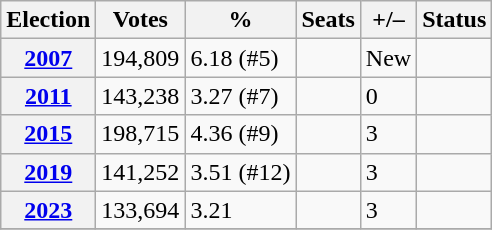<table class="wikitable" text-align:left;">
<tr>
<th>Election</th>
<th>Votes</th>
<th>%</th>
<th>Seats</th>
<th>+/–</th>
<th>Status</th>
</tr>
<tr>
<th><a href='#'>2007</a></th>
<td>194,809</td>
<td>6.18 	 (#5)</td>
<td></td>
<td>New</td>
<td></td>
</tr>
<tr>
<th><a href='#'>2011</a></th>
<td>143,238</td>
<td>3.27 (#7)</td>
<td></td>
<td> 0</td>
<td></td>
</tr>
<tr>
<th><a href='#'>2015</a></th>
<td>198,715</td>
<td>4.36 	 (#9)</td>
<td></td>
<td> 3</td>
<td></td>
</tr>
<tr>
<th><a href='#'>2019</a></th>
<td>141,252</td>
<td>3.51 	 (#12)</td>
<td></td>
<td> 3</td>
<td></td>
</tr>
<tr>
<th><a href='#'>2023</a></th>
<td>133,694</td>
<td>3.21</td>
<td></td>
<td> 3</td>
<td></td>
</tr>
<tr>
</tr>
</table>
